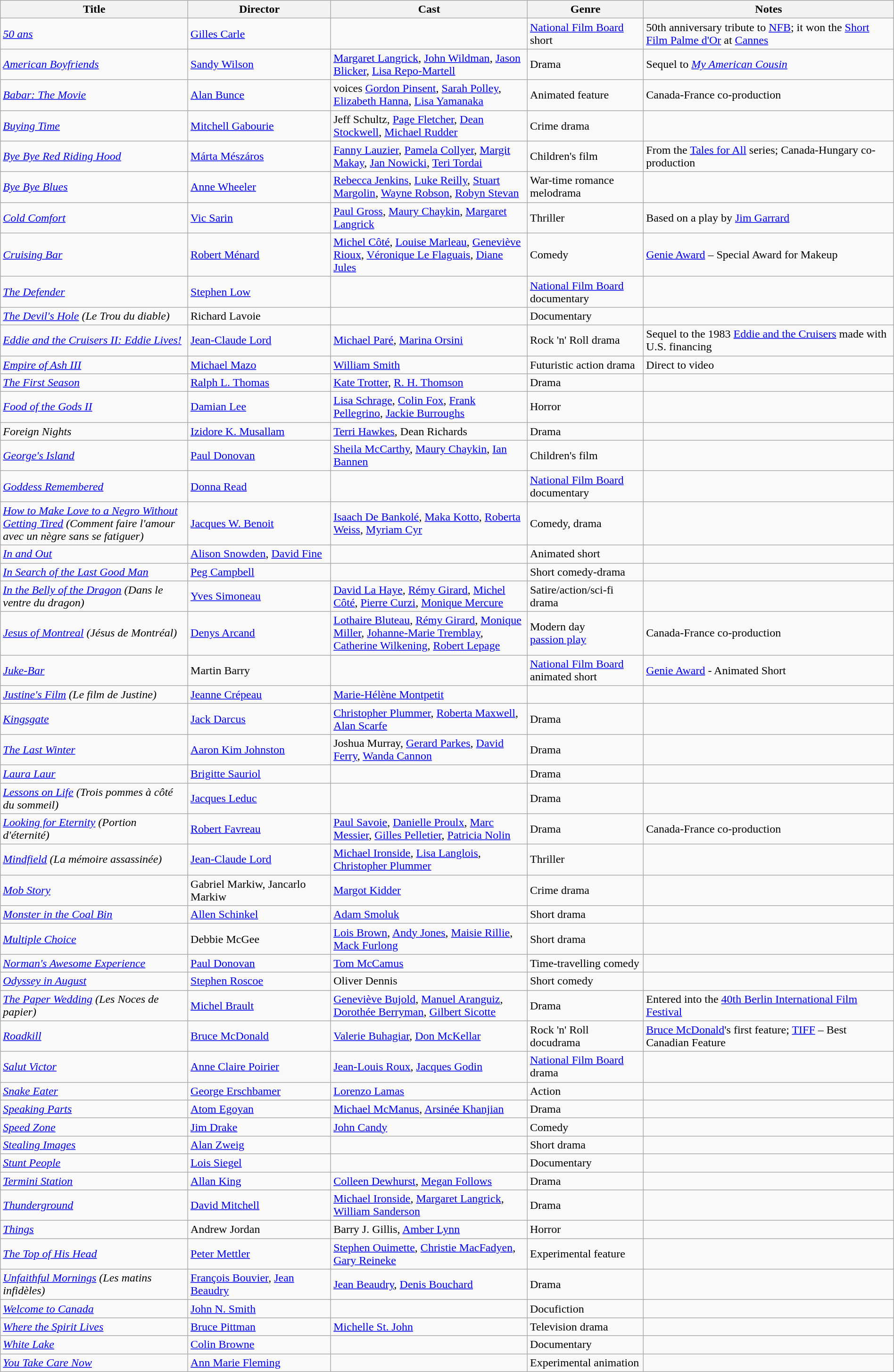<table class="wikitable" style="width:100%;">
<tr>
<th style="width:21%;">Title</th>
<th style="width:16%;">Director</th>
<th style="width:22%;">Cast</th>
<th style="width:13%;">Genre</th>
<th style="width:28%;">Notes</th>
</tr>
<tr>
<td><em><a href='#'>50 ans</a></em></td>
<td><a href='#'>Gilles Carle</a></td>
<td></td>
<td><a href='#'>National Film Board</a> short</td>
<td>50th anniversary tribute to <a href='#'>NFB</a>; it won the <a href='#'>Short Film Palme d'Or</a> at <a href='#'>Cannes</a></td>
</tr>
<tr>
<td><em><a href='#'>American Boyfriends</a></em></td>
<td><a href='#'>Sandy Wilson</a></td>
<td><a href='#'>Margaret Langrick</a>, <a href='#'>John Wildman</a>, <a href='#'>Jason Blicker</a>, <a href='#'>Lisa Repo-Martell</a></td>
<td>Drama</td>
<td>Sequel to <em><a href='#'>My American Cousin</a></em></td>
</tr>
<tr>
<td><em><a href='#'>Babar: The Movie</a></em></td>
<td><a href='#'>Alan Bunce</a></td>
<td>voices <a href='#'>Gordon Pinsent</a>, <a href='#'>Sarah Polley</a>, <a href='#'>Elizabeth Hanna</a>, <a href='#'>Lisa Yamanaka</a></td>
<td>Animated feature</td>
<td>Canada-France co-production</td>
</tr>
<tr>
<td><em><a href='#'>Buying Time</a></em></td>
<td><a href='#'>Mitchell Gabourie</a></td>
<td>Jeff Schultz, <a href='#'>Page Fletcher</a>, <a href='#'>Dean Stockwell</a>, <a href='#'>Michael Rudder</a></td>
<td>Crime drama</td>
<td></td>
</tr>
<tr>
<td><em><a href='#'>Bye Bye Red Riding Hood</a></em></td>
<td><a href='#'>Márta Mészáros</a></td>
<td><a href='#'>Fanny Lauzier</a>, <a href='#'>Pamela Collyer</a>, <a href='#'>Margit Makay</a>, <a href='#'>Jan Nowicki</a>, <a href='#'>Teri Tordai</a></td>
<td>Children's film</td>
<td>From the <a href='#'>Tales for All</a> series; Canada-Hungary co-production</td>
</tr>
<tr>
<td><em><a href='#'>Bye Bye Blues</a></em></td>
<td><a href='#'>Anne Wheeler</a></td>
<td><a href='#'>Rebecca Jenkins</a>, <a href='#'>Luke Reilly</a>, <a href='#'>Stuart Margolin</a>, <a href='#'>Wayne Robson</a>, <a href='#'>Robyn Stevan</a></td>
<td>War-time romance melodrama</td>
<td></td>
</tr>
<tr>
<td><em><a href='#'>Cold Comfort</a></em></td>
<td><a href='#'>Vic Sarin</a></td>
<td><a href='#'>Paul Gross</a>, <a href='#'>Maury Chaykin</a>, <a href='#'>Margaret Langrick</a></td>
<td>Thriller</td>
<td>Based on a play by <a href='#'>Jim Garrard</a></td>
</tr>
<tr>
<td><em><a href='#'>Cruising Bar</a></em></td>
<td><a href='#'>Robert Ménard</a></td>
<td><a href='#'>Michel Côté</a>, <a href='#'>Louise Marleau</a>, <a href='#'>Geneviève Rioux</a>, <a href='#'>Véronique Le Flaguais</a>, <a href='#'>Diane Jules</a></td>
<td>Comedy</td>
<td><a href='#'>Genie Award</a> – Special Award for Makeup</td>
</tr>
<tr>
<td><em><a href='#'>The Defender</a></em></td>
<td><a href='#'>Stephen Low</a></td>
<td></td>
<td><a href='#'>National Film Board</a> documentary</td>
<td></td>
</tr>
<tr>
<td><em><a href='#'>The Devil's Hole</a> (Le Trou du diable)</em></td>
<td>Richard Lavoie</td>
<td></td>
<td>Documentary</td>
<td></td>
</tr>
<tr>
<td><em><a href='#'>Eddie and the Cruisers II: Eddie Lives!</a></em></td>
<td><a href='#'>Jean-Claude Lord</a></td>
<td><a href='#'>Michael Paré</a>, <a href='#'>Marina Orsini</a></td>
<td>Rock 'n' Roll drama</td>
<td>Sequel to the 1983 <a href='#'>Eddie and the Cruisers</a> made with U.S. financing</td>
</tr>
<tr>
<td><em><a href='#'>Empire of Ash III</a></em></td>
<td><a href='#'>Michael Mazo</a></td>
<td><a href='#'>William Smith</a></td>
<td>Futuristic action drama</td>
<td>Direct to video</td>
</tr>
<tr>
<td><em><a href='#'>The First Season</a></em></td>
<td><a href='#'>Ralph L. Thomas</a></td>
<td><a href='#'>Kate Trotter</a>, <a href='#'>R. H. Thomson</a></td>
<td>Drama</td>
<td></td>
</tr>
<tr>
<td><em><a href='#'>Food of the Gods II</a></em></td>
<td><a href='#'>Damian Lee</a></td>
<td><a href='#'>Lisa Schrage</a>, <a href='#'>Colin Fox</a>, <a href='#'>Frank Pellegrino</a>, <a href='#'>Jackie Burroughs</a></td>
<td>Horror</td>
<td></td>
</tr>
<tr>
<td><em>Foreign Nights</em></td>
<td><a href='#'>Izidore K. Musallam</a></td>
<td><a href='#'>Terri Hawkes</a>, Dean Richards</td>
<td>Drama</td>
<td></td>
</tr>
<tr>
<td><em><a href='#'>George's Island</a></em></td>
<td><a href='#'>Paul Donovan</a></td>
<td><a href='#'>Sheila McCarthy</a>, <a href='#'>Maury Chaykin</a>, <a href='#'>Ian Bannen</a></td>
<td>Children's film</td>
<td></td>
</tr>
<tr>
<td><em><a href='#'>Goddess Remembered</a></em></td>
<td><a href='#'>Donna Read</a></td>
<td></td>
<td><a href='#'>National Film Board</a> documentary</td>
<td></td>
</tr>
<tr>
<td><em><a href='#'>How to Make Love to a Negro Without Getting Tired</a> (Comment faire l'amour avec un nègre sans se fatiguer)</em></td>
<td><a href='#'>Jacques W. Benoit</a></td>
<td><a href='#'>Isaach De Bankolé</a>, <a href='#'>Maka Kotto</a>, <a href='#'>Roberta Weiss</a>, <a href='#'>Myriam Cyr</a></td>
<td>Comedy, drama</td>
<td></td>
</tr>
<tr>
<td><em><a href='#'>In and Out</a></em></td>
<td><a href='#'>Alison Snowden</a>, <a href='#'>David Fine</a></td>
<td></td>
<td>Animated short</td>
<td></td>
</tr>
<tr>
<td><em><a href='#'>In Search of the Last Good Man</a></em></td>
<td><a href='#'>Peg Campbell</a></td>
<td></td>
<td>Short comedy-drama</td>
<td></td>
</tr>
<tr>
<td><em><a href='#'>In the Belly of the Dragon</a> (Dans le ventre du dragon)</em></td>
<td><a href='#'>Yves Simoneau</a></td>
<td><a href='#'>David La Haye</a>, <a href='#'>Rémy Girard</a>, <a href='#'>Michel Côté</a>, <a href='#'>Pierre Curzi</a>, <a href='#'>Monique Mercure</a></td>
<td>Satire/action/sci-fi drama</td>
<td></td>
</tr>
<tr>
<td><em><a href='#'>Jesus of Montreal</a> (Jésus de Montréal)</em></td>
<td><a href='#'>Denys Arcand</a></td>
<td><a href='#'>Lothaire Bluteau</a>, <a href='#'>Rémy Girard</a>, <a href='#'>Monique Miller</a>, <a href='#'>Johanne-Marie Tremblay</a>, <a href='#'>Catherine Wilkening</a>, <a href='#'>Robert Lepage</a></td>
<td>Modern day <br> <a href='#'>passion play</a></td>
<td>Canada-France co-production</td>
</tr>
<tr>
<td><em><a href='#'>Juke-Bar</a></em></td>
<td>Martin Barry</td>
<td></td>
<td><a href='#'>National Film Board</a> animated short</td>
<td><a href='#'>Genie Award</a> - Animated Short</td>
</tr>
<tr>
<td><em><a href='#'>Justine's Film</a> (Le film de Justine)</em></td>
<td><a href='#'>Jeanne Crépeau</a></td>
<td><a href='#'>Marie-Hélène Montpetit</a></td>
<td></td>
<td></td>
</tr>
<tr>
<td><em><a href='#'>Kingsgate</a></em></td>
<td><a href='#'>Jack Darcus</a></td>
<td><a href='#'>Christopher Plummer</a>, <a href='#'>Roberta Maxwell</a>, <a href='#'>Alan Scarfe</a></td>
<td>Drama</td>
<td></td>
</tr>
<tr>
<td><em><a href='#'>The Last Winter</a></em></td>
<td><a href='#'>Aaron Kim Johnston</a></td>
<td>Joshua Murray, <a href='#'>Gerard Parkes</a>, <a href='#'>David Ferry</a>, <a href='#'>Wanda Cannon</a></td>
<td>Drama</td>
<td></td>
</tr>
<tr>
<td><em><a href='#'>Laura Laur</a></em></td>
<td><a href='#'>Brigitte Sauriol</a></td>
<td></td>
<td>Drama</td>
<td></td>
</tr>
<tr>
<td><em><a href='#'>Lessons on Life</a> (Trois pommes à côté du sommeil)</em></td>
<td><a href='#'>Jacques Leduc</a></td>
<td></td>
<td>Drama</td>
<td></td>
</tr>
<tr>
<td><em><a href='#'>Looking for Eternity</a> (Portion d'éternité)</em></td>
<td><a href='#'>Robert Favreau</a></td>
<td><a href='#'>Paul Savoie</a>, <a href='#'>Danielle Proulx</a>, <a href='#'>Marc Messier</a>, <a href='#'>Gilles Pelletier</a>, <a href='#'>Patricia Nolin</a></td>
<td>Drama</td>
<td>Canada-France co-production</td>
</tr>
<tr>
<td><em><a href='#'>Mindfield</a> (La mémoire assassinée)</em></td>
<td><a href='#'>Jean-Claude Lord</a></td>
<td><a href='#'>Michael Ironside</a>, <a href='#'>Lisa Langlois</a>, <a href='#'>Christopher Plummer</a></td>
<td>Thriller</td>
<td></td>
</tr>
<tr>
<td><em><a href='#'>Mob Story</a></em></td>
<td>Gabriel Markiw, Jancarlo Markiw</td>
<td><a href='#'>Margot Kidder</a></td>
<td>Crime drama</td>
<td></td>
</tr>
<tr>
<td><em><a href='#'>Monster in the Coal Bin</a></em></td>
<td><a href='#'>Allen Schinkel</a></td>
<td><a href='#'>Adam Smoluk</a></td>
<td>Short drama</td>
<td></td>
</tr>
<tr>
<td><em><a href='#'>Multiple Choice</a></em></td>
<td>Debbie McGee</td>
<td><a href='#'>Lois Brown</a>, <a href='#'>Andy Jones</a>, <a href='#'>Maisie Rillie</a>, <a href='#'>Mack Furlong</a></td>
<td>Short drama</td>
<td></td>
</tr>
<tr>
<td><em><a href='#'>Norman's Awesome Experience</a></em></td>
<td><a href='#'>Paul Donovan</a></td>
<td><a href='#'>Tom McCamus</a></td>
<td>Time-travelling comedy</td>
<td></td>
</tr>
<tr>
<td><em><a href='#'>Odyssey in August</a></em></td>
<td><a href='#'>Stephen Roscoe</a></td>
<td>Oliver Dennis</td>
<td>Short comedy</td>
<td></td>
</tr>
<tr>
<td><em><a href='#'>The Paper Wedding</a> (Les Noces de papier)</em></td>
<td><a href='#'>Michel Brault</a></td>
<td><a href='#'>Geneviève Bujold</a>, <a href='#'>Manuel Aranguiz</a>, <a href='#'>Dorothée Berryman</a>, <a href='#'>Gilbert Sicotte</a></td>
<td>Drama</td>
<td>Entered into the <a href='#'>40th Berlin International Film Festival</a></td>
</tr>
<tr>
<td><em><a href='#'>Roadkill</a></em></td>
<td><a href='#'>Bruce McDonald</a></td>
<td><a href='#'>Valerie Buhagiar</a>, <a href='#'>Don McKellar</a></td>
<td>Rock 'n' Roll docudrama</td>
<td><a href='#'>Bruce McDonald</a>'s first feature; <a href='#'>TIFF</a> – Best Canadian Feature</td>
</tr>
<tr>
<td><em><a href='#'>Salut Victor</a></em></td>
<td><a href='#'>Anne Claire Poirier</a></td>
<td><a href='#'>Jean-Louis Roux</a>, <a href='#'>Jacques Godin</a></td>
<td><a href='#'>National Film Board</a> drama</td>
<td></td>
</tr>
<tr>
<td><em><a href='#'>Snake Eater</a></em></td>
<td><a href='#'>George Erschbamer</a></td>
<td><a href='#'>Lorenzo Lamas</a></td>
<td>Action</td>
<td></td>
</tr>
<tr>
<td><em><a href='#'>Speaking Parts</a></em></td>
<td><a href='#'>Atom Egoyan</a></td>
<td><a href='#'>Michael McManus</a>, <a href='#'>Arsinée Khanjian</a></td>
<td>Drama</td>
<td></td>
</tr>
<tr>
<td><em><a href='#'>Speed Zone</a></em></td>
<td><a href='#'>Jim Drake</a></td>
<td><a href='#'>John Candy</a></td>
<td>Comedy</td>
<td></td>
</tr>
<tr>
<td><em><a href='#'>Stealing Images</a></em></td>
<td><a href='#'>Alan Zweig</a></td>
<td></td>
<td>Short drama</td>
<td></td>
</tr>
<tr>
<td><em><a href='#'>Stunt People</a></em></td>
<td><a href='#'>Lois Siegel</a></td>
<td></td>
<td>Documentary</td>
<td></td>
</tr>
<tr>
<td><em><a href='#'>Termini Station</a></em></td>
<td><a href='#'>Allan King</a></td>
<td><a href='#'>Colleen Dewhurst</a>, <a href='#'>Megan Follows</a></td>
<td>Drama</td>
<td></td>
</tr>
<tr>
<td><em><a href='#'>Thunderground</a></em></td>
<td><a href='#'>David Mitchell</a></td>
<td><a href='#'>Michael Ironside</a>, <a href='#'>Margaret Langrick</a>, <a href='#'>William Sanderson</a></td>
<td>Drama</td>
<td></td>
</tr>
<tr>
<td><em><a href='#'>Things</a></em></td>
<td>Andrew Jordan</td>
<td>Barry J. Gillis, <a href='#'>Amber Lynn</a></td>
<td>Horror</td>
<td></td>
</tr>
<tr>
<td><em><a href='#'>The Top of His Head</a></em></td>
<td><a href='#'>Peter Mettler</a></td>
<td><a href='#'>Stephen Ouimette</a>, <a href='#'>Christie MacFadyen</a>, <a href='#'>Gary Reineke</a></td>
<td>Experimental feature</td>
<td></td>
</tr>
<tr>
<td><em><a href='#'>Unfaithful Mornings</a> (Les matins infidèles)</em></td>
<td><a href='#'>François Bouvier</a>, <a href='#'>Jean Beaudry</a></td>
<td><a href='#'>Jean Beaudry</a>, <a href='#'>Denis Bouchard</a></td>
<td>Drama</td>
<td></td>
</tr>
<tr>
<td><em><a href='#'>Welcome to Canada</a></em></td>
<td><a href='#'>John N. Smith</a></td>
<td></td>
<td>Docufiction</td>
<td></td>
</tr>
<tr>
<td><em><a href='#'>Where the Spirit Lives</a></em></td>
<td><a href='#'>Bruce Pittman</a></td>
<td><a href='#'>Michelle St. John</a></td>
<td>Television drama</td>
<td></td>
</tr>
<tr>
<td><em><a href='#'>White Lake</a></em></td>
<td><a href='#'>Colin Browne</a></td>
<td></td>
<td>Documentary</td>
<td></td>
</tr>
<tr>
<td><em><a href='#'>You Take Care Now</a></em></td>
<td><a href='#'>Ann Marie Fleming</a></td>
<td></td>
<td>Experimental animation</td>
<td></td>
</tr>
</table>
